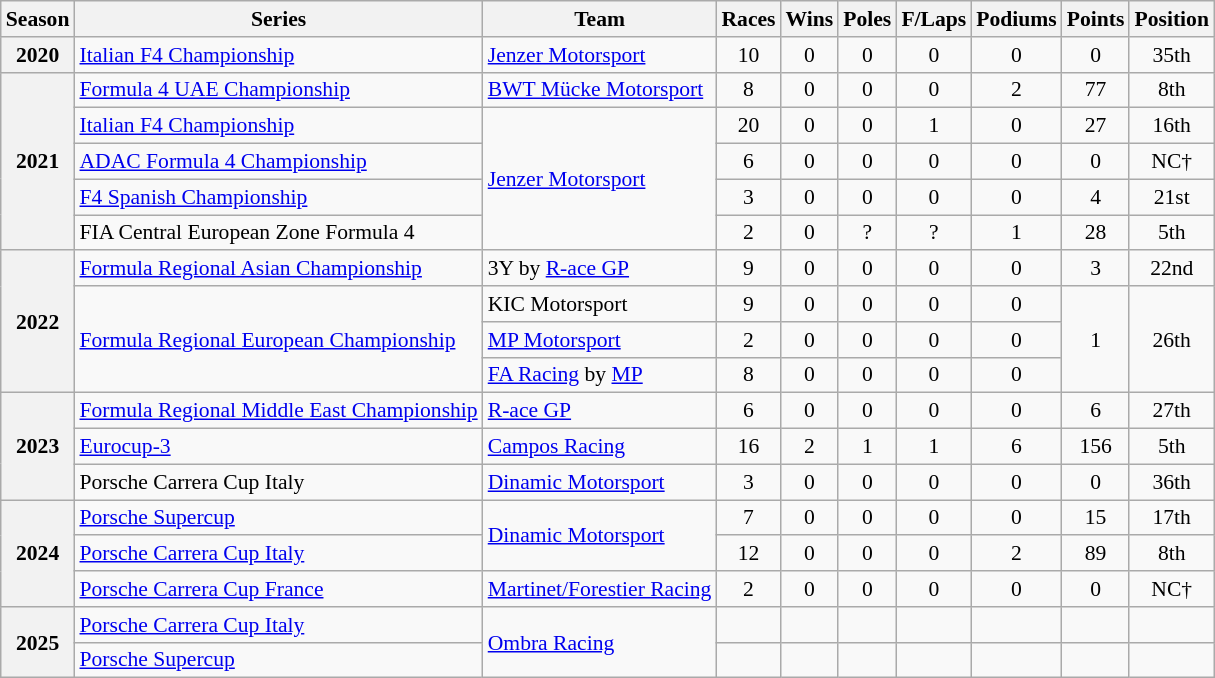<table class="wikitable" style="font-size: 90%; text-align:center">
<tr>
<th>Season</th>
<th>Series</th>
<th>Team</th>
<th>Races</th>
<th>Wins</th>
<th>Poles</th>
<th>F/Laps</th>
<th>Podiums</th>
<th>Points</th>
<th>Position</th>
</tr>
<tr>
<th>2020</th>
<td align=left><a href='#'>Italian F4 Championship</a></td>
<td align="left"><a href='#'>Jenzer Motorsport</a></td>
<td>10</td>
<td>0</td>
<td>0</td>
<td>0</td>
<td>0</td>
<td>0</td>
<td>35th</td>
</tr>
<tr>
<th rowspan="5">2021</th>
<td align="left"><a href='#'>Formula 4 UAE Championship</a></td>
<td align="left"><a href='#'>BWT Mücke Motorsport</a></td>
<td>8</td>
<td>0</td>
<td>0</td>
<td>0</td>
<td>2</td>
<td>77</td>
<td>8th</td>
</tr>
<tr>
<td align="left"><a href='#'>Italian F4 Championship</a></td>
<td rowspan="4" align="left"><a href='#'>Jenzer Motorsport</a></td>
<td>20</td>
<td>0</td>
<td>0</td>
<td>1</td>
<td>0</td>
<td>27</td>
<td>16th</td>
</tr>
<tr>
<td align="left"><a href='#'>ADAC Formula 4 Championship</a></td>
<td>6</td>
<td>0</td>
<td>0</td>
<td>0</td>
<td>0</td>
<td>0</td>
<td>NC†</td>
</tr>
<tr>
<td align=left><a href='#'>F4 Spanish Championship</a></td>
<td>3</td>
<td>0</td>
<td>0</td>
<td>0</td>
<td>0</td>
<td>4</td>
<td>21st</td>
</tr>
<tr>
<td align=left>FIA Central European Zone Formula 4</td>
<td>2</td>
<td>0</td>
<td>?</td>
<td>?</td>
<td>1</td>
<td>28</td>
<td>5th</td>
</tr>
<tr>
<th rowspan="4">2022</th>
<td align="left"><a href='#'>Formula Regional Asian Championship</a></td>
<td align="left">3Y by <a href='#'>R-ace GP</a></td>
<td>9</td>
<td>0</td>
<td>0</td>
<td>0</td>
<td>0</td>
<td>3</td>
<td>22nd</td>
</tr>
<tr>
<td rowspan="3" align="left"><a href='#'>Formula Regional European Championship</a></td>
<td align=left>KIC Motorsport</td>
<td>9</td>
<td>0</td>
<td>0</td>
<td>0</td>
<td>0</td>
<td rowspan="3">1</td>
<td rowspan="3">26th</td>
</tr>
<tr>
<td align=left><a href='#'>MP Motorsport</a></td>
<td>2</td>
<td>0</td>
<td>0</td>
<td>0</td>
<td>0</td>
</tr>
<tr>
<td align=left><a href='#'>FA Racing</a> by <a href='#'>MP</a></td>
<td>8</td>
<td>0</td>
<td>0</td>
<td>0</td>
<td>0</td>
</tr>
<tr>
<th rowspan="3">2023</th>
<td align=left><a href='#'>Formula Regional Middle East Championship</a></td>
<td align=left><a href='#'>R-ace GP</a></td>
<td>6</td>
<td>0</td>
<td>0</td>
<td>0</td>
<td>0</td>
<td>6</td>
<td>27th</td>
</tr>
<tr>
<td align=left><a href='#'>Eurocup-3</a></td>
<td align=left><a href='#'>Campos Racing</a></td>
<td>16</td>
<td>2</td>
<td>1</td>
<td>1</td>
<td>6</td>
<td>156</td>
<td style="background:#;">5th</td>
</tr>
<tr>
<td align=left>Porsche Carrera Cup Italy</td>
<td align=left><a href='#'>Dinamic Motorsport</a></td>
<td>3</td>
<td>0</td>
<td>0</td>
<td>0</td>
<td>0</td>
<td>0</td>
<td>36th</td>
</tr>
<tr>
<th rowspan="3">2024</th>
<td align="left"><a href='#'>Porsche Supercup</a></td>
<td rowspan="2" align="left"><a href='#'>Dinamic Motorsport</a></td>
<td>7</td>
<td>0</td>
<td>0</td>
<td>0</td>
<td>0</td>
<td>15</td>
<td>17th</td>
</tr>
<tr>
<td align=left><a href='#'>Porsche Carrera Cup Italy</a></td>
<td>12</td>
<td>0</td>
<td>0</td>
<td>0</td>
<td>2</td>
<td>89</td>
<td>8th</td>
</tr>
<tr>
<td align=left><a href='#'>Porsche Carrera Cup France</a></td>
<td align=left><a href='#'>Martinet/Forestier Racing</a></td>
<td>2</td>
<td>0</td>
<td>0</td>
<td>0</td>
<td>0</td>
<td>0</td>
<td>NC†</td>
</tr>
<tr>
<th rowspan="2">2025</th>
<td align=left><a href='#'>Porsche Carrera Cup Italy</a></td>
<td rowspan="2" align="left"><a href='#'>Ombra Racing</a></td>
<td></td>
<td></td>
<td></td>
<td></td>
<td></td>
<td></td>
<td></td>
</tr>
<tr>
<td align=left><a href='#'>Porsche Supercup</a></td>
<td></td>
<td></td>
<td></td>
<td></td>
<td></td>
<td></td>
<td></td>
</tr>
</table>
